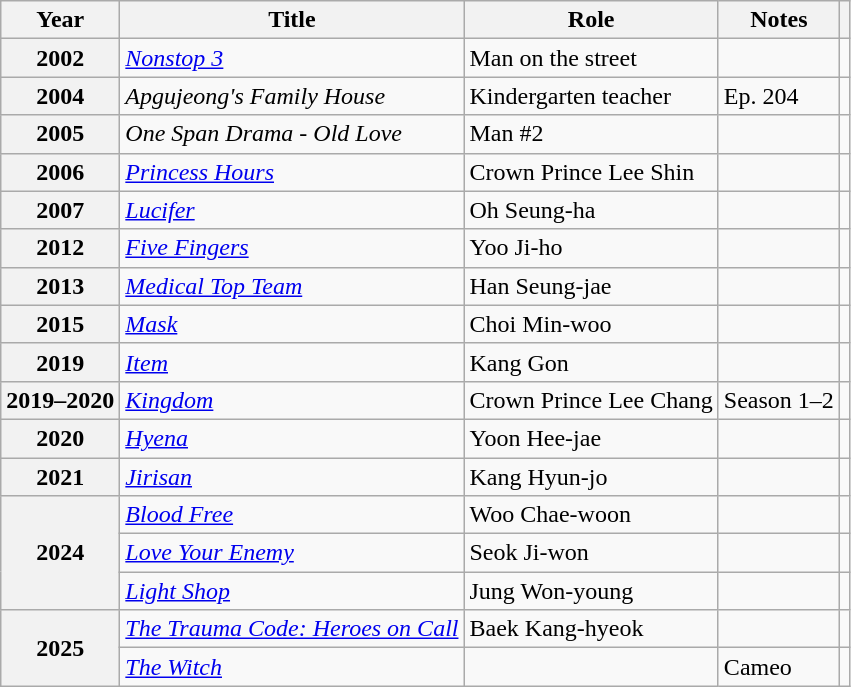<table class="wikitable plainrowheaders sortable">
<tr>
<th scope="col">Year</th>
<th scope="col">Title</th>
<th scope="col">Role</th>
<th scope="col" class="unsortable">Notes</th>
<th scope="col" class="unsortable"></th>
</tr>
<tr>
<th scope="row">2002</th>
<td><em><a href='#'>Nonstop 3</a></em></td>
<td>Man on the street</td>
<td></td>
<td style="text-align:center"></td>
</tr>
<tr>
<th scope="row">2004</th>
<td><em>Apgujeong's Family House</em></td>
<td>Kindergarten teacher</td>
<td>Ep. 204</td>
<td style="text-align:center"></td>
</tr>
<tr>
<th scope="row">2005</th>
<td><em>One Span Drama - Old Love</em></td>
<td>Man #2</td>
<td></td>
<td style="text-align:center"></td>
</tr>
<tr>
<th scope="row">2006</th>
<td><em><a href='#'>Princess Hours</a></em></td>
<td>Crown Prince Lee Shin</td>
<td></td>
<td style="text-align:center"></td>
</tr>
<tr>
<th scope="row">2007</th>
<td><em><a href='#'>Lucifer</a></em></td>
<td>Oh Seung-ha</td>
<td></td>
<td style="text-align:center"></td>
</tr>
<tr>
<th scope="row">2012</th>
<td><em><a href='#'>Five Fingers</a></em></td>
<td>Yoo Ji-ho</td>
<td></td>
<td style="text-align:center"></td>
</tr>
<tr>
<th scope="row">2013</th>
<td><em><a href='#'>Medical Top Team</a></em></td>
<td>Han Seung-jae</td>
<td></td>
<td style="text-align:center"></td>
</tr>
<tr>
<th scope="row">2015</th>
<td><em><a href='#'>Mask</a></em></td>
<td>Choi Min-woo</td>
<td></td>
<td style="text-align:center"></td>
</tr>
<tr>
<th scope="row">2019</th>
<td><em><a href='#'>Item</a></em></td>
<td>Kang Gon</td>
<td></td>
<td style="text-align:center"></td>
</tr>
<tr>
<th scope="row">2019–2020</th>
<td><em><a href='#'>Kingdom</a></em></td>
<td>Crown Prince Lee Chang</td>
<td>Season 1–2</td>
<td style="text-align:center"></td>
</tr>
<tr>
<th scope="row">2020</th>
<td><em><a href='#'>Hyena</a></em></td>
<td>Yoon Hee-jae</td>
<td></td>
<td style="text-align:center"></td>
</tr>
<tr>
<th scope="row">2021</th>
<td><em><a href='#'>Jirisan</a></em></td>
<td>Kang Hyun-jo</td>
<td></td>
<td style="text-align:center"></td>
</tr>
<tr>
<th scope="row" rowspan="3">2024</th>
<td><em><a href='#'>Blood Free</a></em></td>
<td>Woo Chae-woon</td>
<td></td>
<td style="text-align:center"></td>
</tr>
<tr>
<td><em><a href='#'>Love Your Enemy</a></em></td>
<td>Seok Ji-won</td>
<td></td>
<td style="text-align:center"></td>
</tr>
<tr>
<td><em><a href='#'>Light Shop</a></em></td>
<td>Jung Won-young</td>
<td></td>
<td style="text-align:center"></td>
</tr>
<tr>
<th rowspan="2" scope="row">2025</th>
<td><em><a href='#'>The Trauma Code: Heroes on Call</a></em></td>
<td>Baek Kang-hyeok</td>
<td></td>
<td style="text-align:center"><br></td>
</tr>
<tr>
<td><em><a href='#'>The Witch</a></em></td>
<td></td>
<td>Cameo</td>
<td style="text-align:center"></td>
</tr>
</table>
